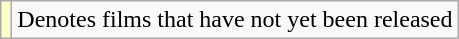<table class="wikitable">
<tr>
<td style="background:#FFFFCC;"></td>
<td>Denotes films that have not yet been released</td>
</tr>
</table>
